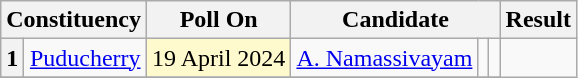<table class="wikitable " style="text-align:center;">
<tr>
<th colspan="2">Constituency</th>
<th>Poll On</th>
<th colspan="3">Candidate</th>
<th>Result</th>
</tr>
<tr>
<th>1</th>
<td><a href='#'>Puducherry</a></td>
<td bgcolor=#FFFACD>19 April 2024</td>
<td><a href='#'>A. Namassivayam</a></td>
<td></td>
<td></td>
</tr>
<tr>
</tr>
</table>
